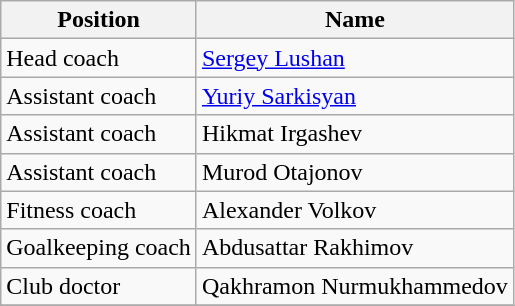<table class="wikitable">
<tr>
<th>Position</th>
<th>Name</th>
</tr>
<tr>
<td>Head coach</td>
<td> <a href='#'>Sergey Lushan</a></td>
</tr>
<tr>
<td>Assistant coach</td>
<td> <a href='#'>Yuriy Sarkisyan</a></td>
</tr>
<tr>
<td>Assistant coach</td>
<td> Hikmat Irgashev</td>
</tr>
<tr>
<td>Assistant coach</td>
<td> Murod Otajonov</td>
</tr>
<tr>
<td>Fitness coach</td>
<td> Alexander Volkov</td>
</tr>
<tr>
<td>Goalkeeping coach</td>
<td> Abdusattar Rakhimov</td>
</tr>
<tr>
<td>Club doctor</td>
<td> Qakhramon Nurmukhammedov</td>
</tr>
<tr>
</tr>
</table>
